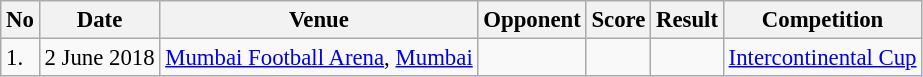<table class="wikitable" style="font-size:95%;">
<tr>
<th>No</th>
<th>Date</th>
<th>Venue</th>
<th>Opponent</th>
<th>Score</th>
<th>Result</th>
<th>Competition</th>
</tr>
<tr>
<td>1.</td>
<td>2 June 2018</td>
<td><a href='#'>Mumbai Football Arena</a>, <a href='#'>Mumbai</a></td>
<td></td>
<td></td>
<td></td>
<td><a href='#'>Intercontinental Cup</a></td>
</tr>
</table>
